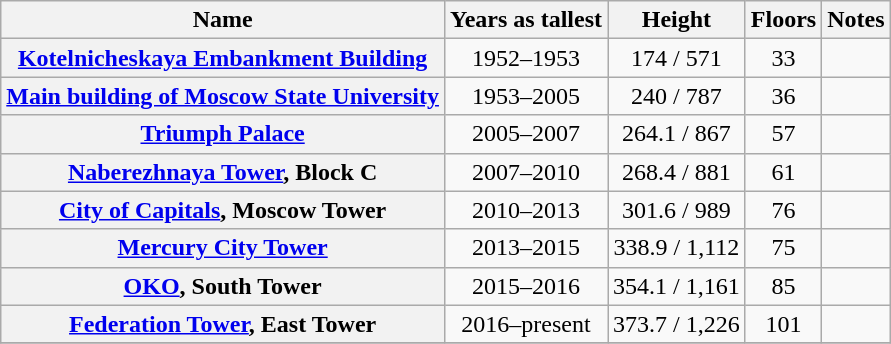<table class="wikitable sortable plainrowheaders">
<tr>
<th scope="col">Name</th>
<th scope="col">Years as tallest</th>
<th scope="col">Height<br></th>
<th scope="col">Floors</th>
<th scope="col" class="unsortable">Notes</th>
</tr>
<tr>
<th scope="row"><a href='#'>Kotelnicheskaya Embankment Building</a></th>
<td align="center">1952–1953</td>
<td align="center">174 / 571</td>
<td align="center">33</td>
<td align="center"></td>
</tr>
<tr>
<th scope="row"><a href='#'>Main building of Moscow State University</a></th>
<td align="center">1953–2005</td>
<td align="center">240 / 787</td>
<td align="center">36</td>
<td align="center"></td>
</tr>
<tr>
<th scope="row"><a href='#'>Triumph Palace</a></th>
<td align="center">2005–2007</td>
<td align="center">264.1 / 867</td>
<td align="center">57</td>
<td align="center"></td>
</tr>
<tr>
<th scope="row"><a href='#'>Naberezhnaya Tower</a>, Block C</th>
<td align="center">2007–2010</td>
<td align="center">268.4 / 881</td>
<td align="center">61</td>
<td align="center"></td>
</tr>
<tr>
<th scope="row"><a href='#'>City of Capitals</a>, Moscow Tower</th>
<td align="center">2010–2013</td>
<td align="center">301.6 / 989</td>
<td align="center">76</td>
<td align="center"></td>
</tr>
<tr>
<th scope="row"><a href='#'>Mercury City Tower</a></th>
<td align="center">2013–2015</td>
<td align="center">338.9 / 1,112</td>
<td align="center">75</td>
<td align="center"></td>
</tr>
<tr>
<th scope="row"><a href='#'>OKO</a>, South Tower</th>
<td align="center">2015–2016</td>
<td align="center">354.1 / 1,161</td>
<td align="center">85</td>
<td align="center"></td>
</tr>
<tr>
<th scope="row"><a href='#'>Federation Tower</a>, East Tower</th>
<td align="center">2016–present</td>
<td align="center">373.7 / 1,226</td>
<td align="center">101</td>
<td align="center"></td>
</tr>
<tr>
</tr>
</table>
